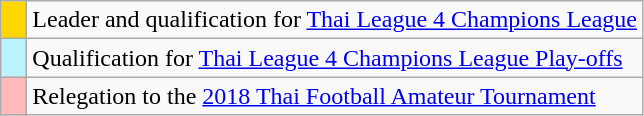<table class="wikitable">
<tr>
<td style="width:10px; background:gold;"></td>
<td>Leader and qualification for <a href='#'>Thai League 4 Champions League</a></td>
</tr>
<tr>
<td style="width:10px; background:#BBF3FF;"></td>
<td>Qualification for <a href='#'>Thai League 4 Champions League Play-offs</a></td>
</tr>
<tr>
<td style="width:10px; background:#FFBBBB;"></td>
<td>Relegation to the <a href='#'>2018 Thai Football Amateur Tournament</a></td>
</tr>
</table>
